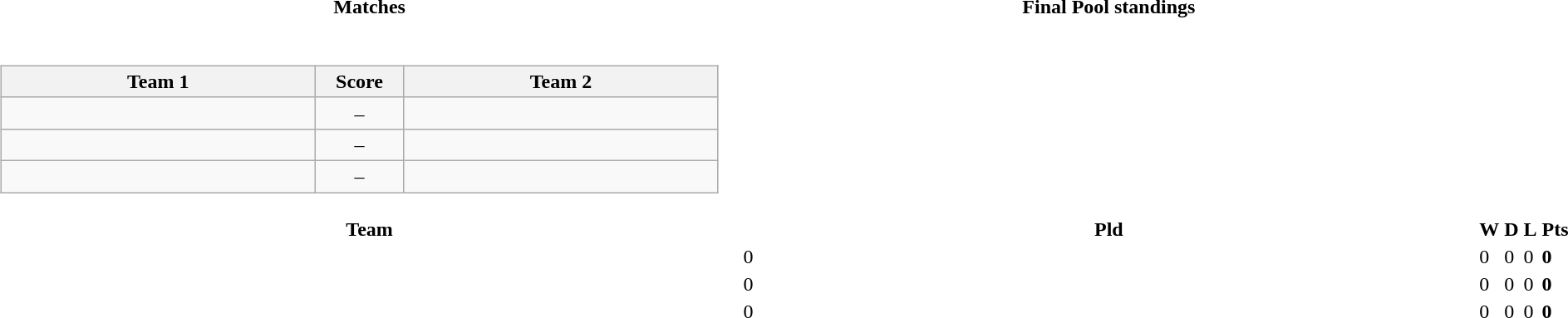<table>
<tr>
<th style="width:50%;">Matches</th>
<th style="width:50%;">Final Pool standings</th>
</tr>
<tr>
<td><br><table class="wikitable" style="text-align: center;">
<tr>
<th style="width:200pt;"><strong>Team 1</strong></th>
<th style="width:50pt;"><strong>Score</strong></th>
<th style="width:200pt;"><strong>Team 2</strong></th>
</tr>
<tr>
<td></td>
<td>–</td>
<td></td>
</tr>
<tr>
<td></td>
<td>–</td>
<td></td>
</tr>
<tr>
<td></td>
<td>–</td>
<td></td>
</tr>
</table>
</td>
<td><br></td>
</tr>
<tr>
<th style="width:200px;">Team</th>
<th width="40">Pld</th>
<th width="40">W</th>
<th width="40">D</th>
<th width="40">L</th>
<th width="40">Pts</th>
</tr>
<tr>
<td align=left></td>
<td>0</td>
<td>0</td>
<td>0</td>
<td>0</td>
<td><strong>0</strong></td>
</tr>
<tr>
<td align=left></td>
<td>0</td>
<td>0</td>
<td>0</td>
<td>0</td>
<td><strong>0</strong></td>
</tr>
<tr>
<td align=left></td>
<td>0</td>
<td>0</td>
<td>0</td>
<td>0</td>
<td><strong>0</strong></td>
</tr>
</table>
